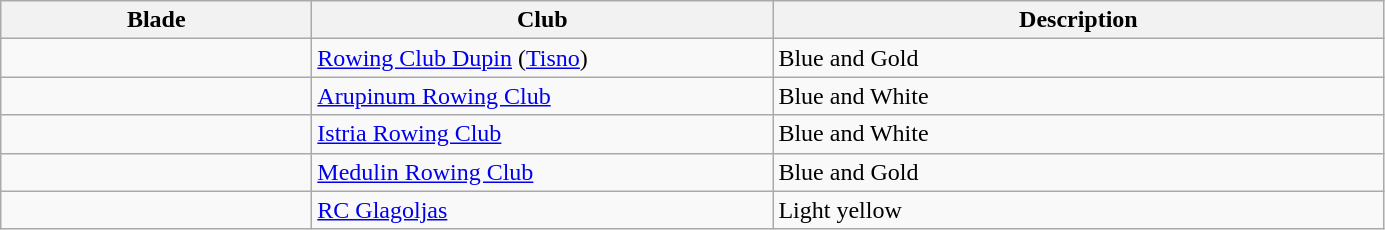<table class="wikitable">
<tr>
<th width=200>Blade</th>
<th width=300>Club</th>
<th width=400>Description</th>
</tr>
<tr>
<td></td>
<td><a href='#'>Rowing Club Dupin</a> (<a href='#'>Tisno</a>)</td>
<td>Blue and Gold</td>
</tr>
<tr>
<td></td>
<td><a href='#'>Arupinum Rowing Club</a></td>
<td>Blue and White</td>
</tr>
<tr>
<td></td>
<td><a href='#'>Istria Rowing Club</a></td>
<td>Blue and White</td>
</tr>
<tr>
<td></td>
<td><a href='#'>Medulin Rowing Club</a></td>
<td>Blue and Gold</td>
</tr>
<tr>
<td></td>
<td><a href='#'>RC Glagoljas</a></td>
<td>Light yellow</td>
</tr>
</table>
